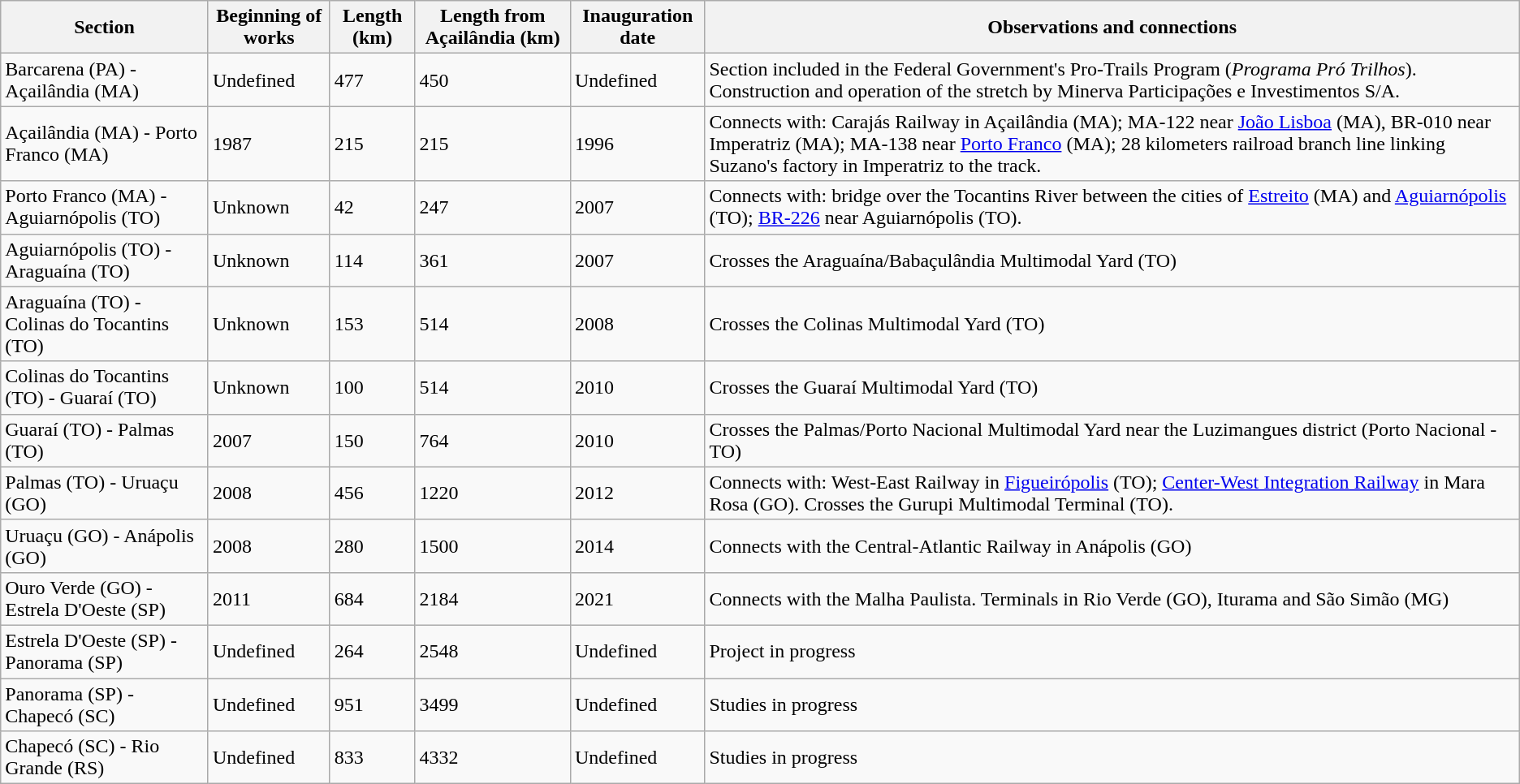<table class="wikitable">
<tr>
<th>Section</th>
<th>Beginning of works</th>
<th>Length (km)</th>
<th>Length from Açailândia (km)</th>
<th>Inauguration date</th>
<th>Observations and connections</th>
</tr>
<tr>
<td>Barcarena (PA) - Açailândia (MA)</td>
<td>Undefined</td>
<td>477</td>
<td>450</td>
<td>Undefined</td>
<td>Section included in the Federal Government's Pro-Trails Program (<em>Programa Pró Trilhos</em>). Construction and operation of the stretch by Minerva Participações e Investimentos S/A.</td>
</tr>
<tr>
<td>Açailândia (MA) - Porto Franco (MA)</td>
<td>1987</td>
<td>215</td>
<td>215</td>
<td>1996</td>
<td>Connects with: Carajás Railway in Açailândia (MA); MA-122 near <a href='#'>João Lisboa</a> (MA), BR-010 near Imperatriz (MA); MA-138 near <a href='#'>Porto Franco</a> (MA); 28 kilometers railroad branch line linking Suzano's factory in Imperatriz to the track.</td>
</tr>
<tr>
<td>Porto Franco (MA) - Aguiarnópolis (TO)</td>
<td>Unknown</td>
<td>42</td>
<td>247</td>
<td>2007</td>
<td>Connects with: bridge over the Tocantins River between the cities of <a href='#'>Estreito</a> (MA) and <a href='#'>Aguiarnópolis</a> (TO); <a href='#'>BR-226</a> near Aguiarnópolis (TO).</td>
</tr>
<tr>
<td>Aguiarnópolis (TO) - Araguaína (TO)</td>
<td>Unknown</td>
<td>114</td>
<td>361</td>
<td>2007</td>
<td>Crosses the Araguaína/Babaçulândia Multimodal Yard (TO)</td>
</tr>
<tr>
<td>Araguaína (TO) - Colinas do Tocantins (TO)</td>
<td>Unknown</td>
<td>153</td>
<td>514</td>
<td>2008</td>
<td>Crosses the Colinas Multimodal Yard (TO)</td>
</tr>
<tr>
<td>Colinas do Tocantins (TO) - Guaraí (TO)</td>
<td>Unknown</td>
<td>100</td>
<td>514</td>
<td>2010</td>
<td>Crosses the Guaraí Multimodal Yard (TO)</td>
</tr>
<tr>
<td>Guaraí (TO) - Palmas (TO)</td>
<td>2007</td>
<td>150</td>
<td>764</td>
<td>2010</td>
<td>Crosses the Palmas/Porto Nacional Multimodal Yard near the Luzimangues district (Porto Nacional - TO)</td>
</tr>
<tr>
<td>Palmas (TO) - Uruaçu (GO)</td>
<td>2008</td>
<td>456</td>
<td>1220</td>
<td>2012</td>
<td>Connects with: West-East Railway in <a href='#'>Figueirópolis</a> (TO); <a href='#'>Center-West Integration Railway</a> in Mara Rosa (GO). Crosses the Gurupi Multimodal Terminal (TO).</td>
</tr>
<tr>
<td>Uruaçu (GO) - Anápolis (GO)</td>
<td>2008</td>
<td>280</td>
<td>1500</td>
<td>2014</td>
<td>Connects with the Central-Atlantic Railway in Anápolis (GO)</td>
</tr>
<tr>
<td>Ouro Verde (GO) - Estrela D'Oeste (SP)</td>
<td>2011</td>
<td>684</td>
<td>2184</td>
<td>2021</td>
<td>Connects with the Malha Paulista. Terminals in Rio Verde (GO), Iturama and São Simão (MG)</td>
</tr>
<tr>
<td>Estrela D'Oeste (SP) - Panorama (SP)</td>
<td>Undefined</td>
<td>264</td>
<td>2548</td>
<td>Undefined</td>
<td>Project in progress</td>
</tr>
<tr>
<td>Panorama (SP) - Chapecó (SC)</td>
<td>Undefined</td>
<td>951</td>
<td>3499</td>
<td>Undefined</td>
<td>Studies in progress</td>
</tr>
<tr>
<td>Chapecó (SC) - Rio Grande (RS)</td>
<td>Undefined</td>
<td>833</td>
<td>4332</td>
<td>Undefined</td>
<td>Studies in progress</td>
</tr>
</table>
